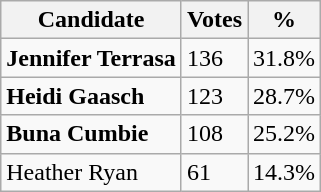<table class="wikitable">
<tr>
<th>Candidate</th>
<th>Votes</th>
<th>%</th>
</tr>
<tr>
<td><strong>Jennifer Terrasa</strong></td>
<td>136</td>
<td>31.8%</td>
</tr>
<tr>
<td><strong>Heidi Gaasch</strong></td>
<td>123</td>
<td>28.7%</td>
</tr>
<tr>
<td><strong>Buna Cumbie</strong></td>
<td>108</td>
<td>25.2%</td>
</tr>
<tr>
<td>Heather Ryan</td>
<td>61</td>
<td>14.3%</td>
</tr>
</table>
